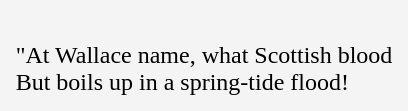<table cellpadding=10 border="0" align=center>
<tr>
<td bgcolor=#f4f4f4><br>"At Wallace name, what Scottish blood<br>
But boils up in a spring-tide flood!<br></td>
</tr>
</table>
